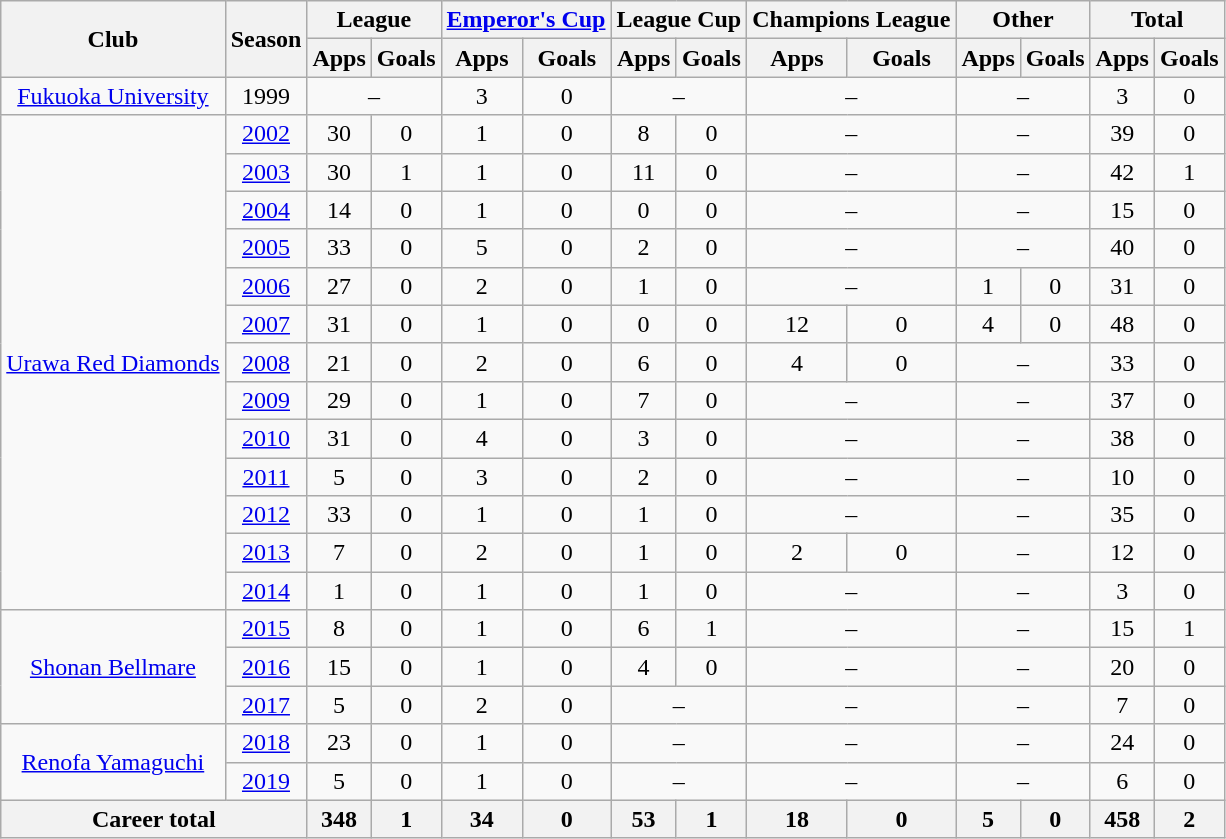<table class="wikitable" style="text-align:center">
<tr>
<th rowspan="2">Club</th>
<th rowspan="2">Season</th>
<th colspan="2">League</th>
<th colspan="2"><a href='#'>Emperor's Cup</a></th>
<th colspan="2">League Cup</th>
<th colspan="2">Champions League</th>
<th colspan="2">Other</th>
<th colspan="2">Total</th>
</tr>
<tr>
<th>Apps</th>
<th>Goals</th>
<th>Apps</th>
<th>Goals</th>
<th>Apps</th>
<th>Goals</th>
<th>Apps</th>
<th>Goals</th>
<th>Apps</th>
<th>Goals</th>
<th>Apps</th>
<th>Goals</th>
</tr>
<tr>
<td><a href='#'>Fukuoka University</a></td>
<td>1999</td>
<td colspan="2">–</td>
<td>3</td>
<td>0</td>
<td colspan="2">–</td>
<td colspan="2">–</td>
<td colspan="2">–</td>
<td>3</td>
<td>0</td>
</tr>
<tr>
<td rowspan="13"><a href='#'>Urawa Red Diamonds</a></td>
<td><a href='#'>2002</a></td>
<td>30</td>
<td>0</td>
<td>1</td>
<td>0</td>
<td>8</td>
<td>0</td>
<td colspan="2">–</td>
<td colspan="2">–</td>
<td>39</td>
<td>0</td>
</tr>
<tr>
<td><a href='#'>2003</a></td>
<td>30</td>
<td>1</td>
<td>1</td>
<td>0</td>
<td>11</td>
<td>0</td>
<td colspan="2">–</td>
<td colspan="2">–</td>
<td>42</td>
<td>1</td>
</tr>
<tr>
<td><a href='#'>2004</a></td>
<td>14</td>
<td>0</td>
<td>1</td>
<td>0</td>
<td>0</td>
<td>0</td>
<td colspan="2">–</td>
<td colspan="2">–</td>
<td>15</td>
<td>0</td>
</tr>
<tr>
<td><a href='#'>2005</a></td>
<td>33</td>
<td>0</td>
<td>5</td>
<td>0</td>
<td>2</td>
<td>0</td>
<td colspan="2">–</td>
<td colspan="2">–</td>
<td>40</td>
<td>0</td>
</tr>
<tr>
<td><a href='#'>2006</a></td>
<td>27</td>
<td>0</td>
<td>2</td>
<td>0</td>
<td>1</td>
<td>0</td>
<td colspan="2">–</td>
<td>1</td>
<td>0</td>
<td>31</td>
<td>0</td>
</tr>
<tr>
<td><a href='#'>2007</a></td>
<td>31</td>
<td>0</td>
<td>1</td>
<td>0</td>
<td>0</td>
<td>0</td>
<td>12</td>
<td>0</td>
<td>4</td>
<td>0</td>
<td>48</td>
<td>0</td>
</tr>
<tr>
<td><a href='#'>2008</a></td>
<td>21</td>
<td>0</td>
<td>2</td>
<td>0</td>
<td>6</td>
<td>0</td>
<td>4</td>
<td>0</td>
<td colspan="2">–</td>
<td>33</td>
<td>0</td>
</tr>
<tr>
<td><a href='#'>2009</a></td>
<td>29</td>
<td>0</td>
<td>1</td>
<td>0</td>
<td>7</td>
<td>0</td>
<td colspan="2">–</td>
<td colspan="2">–</td>
<td>37</td>
<td>0</td>
</tr>
<tr>
<td><a href='#'>2010</a></td>
<td>31</td>
<td>0</td>
<td>4</td>
<td>0</td>
<td>3</td>
<td>0</td>
<td colspan="2">–</td>
<td colspan="2">–</td>
<td>38</td>
<td>0</td>
</tr>
<tr>
<td><a href='#'>2011</a></td>
<td>5</td>
<td>0</td>
<td>3</td>
<td>0</td>
<td>2</td>
<td>0</td>
<td colspan="2">–</td>
<td colspan="2">–</td>
<td>10</td>
<td>0</td>
</tr>
<tr>
<td><a href='#'>2012</a></td>
<td>33</td>
<td>0</td>
<td>1</td>
<td>0</td>
<td>1</td>
<td>0</td>
<td colspan="2">–</td>
<td colspan="2">–</td>
<td>35</td>
<td>0</td>
</tr>
<tr>
<td><a href='#'>2013</a></td>
<td>7</td>
<td>0</td>
<td>2</td>
<td>0</td>
<td>1</td>
<td>0</td>
<td>2</td>
<td>0</td>
<td colspan="2">–</td>
<td>12</td>
<td>0</td>
</tr>
<tr>
<td><a href='#'>2014</a></td>
<td>1</td>
<td>0</td>
<td>1</td>
<td>0</td>
<td>1</td>
<td>0</td>
<td colspan="2">–</td>
<td colspan="2">–</td>
<td>3</td>
<td>0</td>
</tr>
<tr>
<td rowspan="3"><a href='#'>Shonan Bellmare</a></td>
<td><a href='#'>2015</a></td>
<td>8</td>
<td>0</td>
<td>1</td>
<td>0</td>
<td>6</td>
<td>1</td>
<td colspan="2">–</td>
<td colspan="2">–</td>
<td>15</td>
<td>1</td>
</tr>
<tr>
<td><a href='#'>2016</a></td>
<td>15</td>
<td>0</td>
<td>1</td>
<td>0</td>
<td>4</td>
<td>0</td>
<td colspan="2">–</td>
<td colspan="2">–</td>
<td>20</td>
<td>0</td>
</tr>
<tr>
<td><a href='#'>2017</a></td>
<td>5</td>
<td>0</td>
<td>2</td>
<td>0</td>
<td colspan="2">–</td>
<td colspan="2">–</td>
<td colspan="2">–</td>
<td>7</td>
<td>0</td>
</tr>
<tr>
<td rowspan="2"><a href='#'>Renofa Yamaguchi</a></td>
<td><a href='#'>2018</a></td>
<td>23</td>
<td>0</td>
<td>1</td>
<td>0</td>
<td colspan="2">–</td>
<td colspan="2">–</td>
<td colspan="2">–</td>
<td>24</td>
<td>0</td>
</tr>
<tr>
<td><a href='#'>2019</a></td>
<td>5</td>
<td>0</td>
<td>1</td>
<td>0</td>
<td colspan="2">–</td>
<td colspan="2">–</td>
<td colspan="2">–</td>
<td>6</td>
<td>0</td>
</tr>
<tr>
<th colspan="2">Career total</th>
<th>348</th>
<th>1</th>
<th>34</th>
<th>0</th>
<th>53</th>
<th>1</th>
<th>18</th>
<th>0</th>
<th>5</th>
<th>0</th>
<th>458</th>
<th>2</th>
</tr>
</table>
